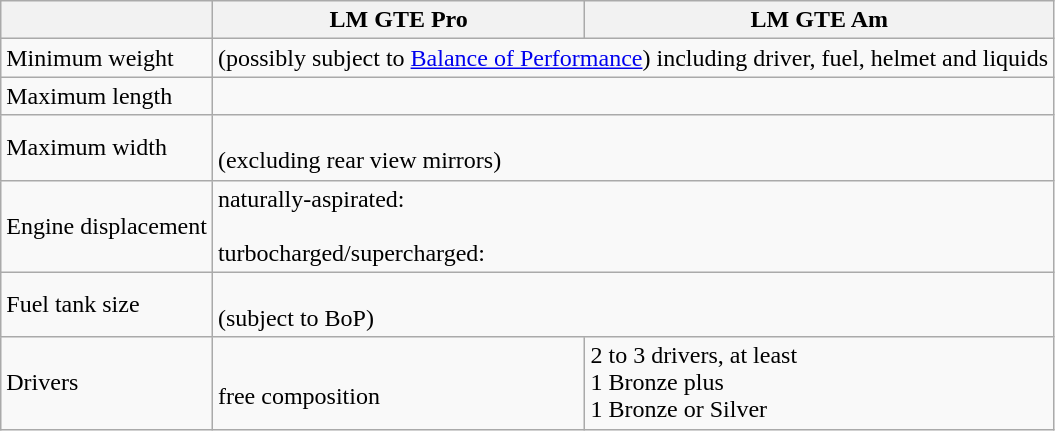<table class= "wikitable">
<tr>
<th></th>
<th>LM GTE Pro</th>
<th>LM GTE Am</th>
</tr>
<tr>
<td>Minimum weight</td>
<td colspan=2> (possibly subject to <a href='#'>Balance of Performance</a>) including driver, fuel, helmet and liquids</td>
</tr>
<tr>
<td>Maximum length</td>
<td colspan=2><br></td>
</tr>
<tr>
<td>Maximum width</td>
<td colspan=2><br> (excluding rear view mirrors)</td>
</tr>
<tr>
<td>Engine displacement</td>
<td colspan=2>naturally-aspirated:<br><br>turbocharged/supercharged:
</td>
</tr>
<tr>
<td>Fuel tank size</td>
<td colspan=2><br> (subject to BoP)</td>
</tr>
<tr>
<td>Drivers</td>
<td><br>free composition</td>
<td>2 to 3 drivers, at least<br>1 Bronze plus
<br>1 Bronze or Silver</td>
</tr>
</table>
